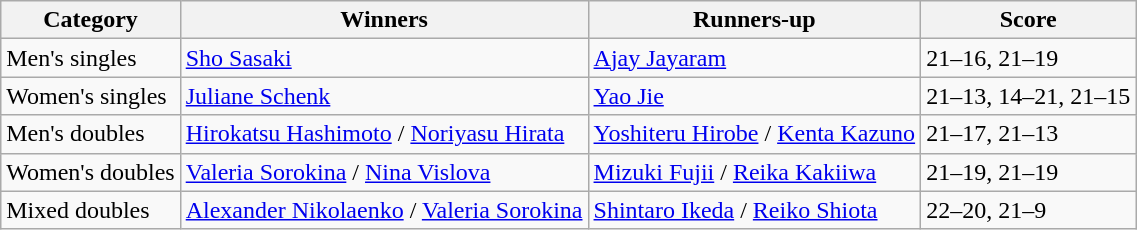<table class=wikitable style="white-space:nowrap;">
<tr>
<th>Category</th>
<th>Winners</th>
<th>Runners-up</th>
<th>Score</th>
</tr>
<tr>
<td>Men's singles</td>
<td> <a href='#'>Sho Sasaki</a></td>
<td> <a href='#'>Ajay Jayaram</a></td>
<td>21–16, 21–19</td>
</tr>
<tr>
<td>Women's singles</td>
<td> <a href='#'>Juliane Schenk</a></td>
<td> <a href='#'>Yao Jie</a></td>
<td>21–13, 14–21, 21–15</td>
</tr>
<tr>
<td>Men's doubles</td>
<td> <a href='#'>Hirokatsu Hashimoto</a> / <a href='#'>Noriyasu Hirata</a></td>
<td> <a href='#'>Yoshiteru Hirobe</a> / <a href='#'>Kenta Kazuno</a></td>
<td>21–17, 21–13</td>
</tr>
<tr>
<td>Women's doubles</td>
<td> <a href='#'>Valeria Sorokina</a> / <a href='#'>Nina Vislova</a></td>
<td> <a href='#'>Mizuki Fujii</a> / <a href='#'>Reika Kakiiwa</a></td>
<td>21–19, 21–19</td>
</tr>
<tr>
<td>Mixed doubles</td>
<td> <a href='#'>Alexander Nikolaenko</a> / <a href='#'>Valeria Sorokina</a></td>
<td> <a href='#'>Shintaro Ikeda</a> / <a href='#'>Reiko Shiota</a></td>
<td>22–20, 21–9</td>
</tr>
</table>
